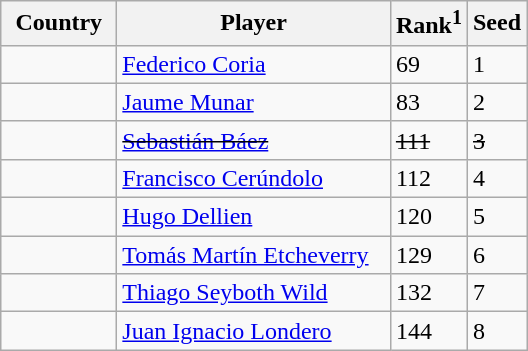<table class="sortable wikitable">
<tr>
<th width="70">Country</th>
<th width="175">Player</th>
<th>Rank<sup>1</sup></th>
<th>Seed</th>
</tr>
<tr>
<td></td>
<td><a href='#'>Federico Coria</a></td>
<td>69</td>
<td>1</td>
</tr>
<tr>
<td></td>
<td><a href='#'>Jaume Munar</a></td>
<td>83</td>
<td>2</td>
</tr>
<tr>
<td><s></s></td>
<td><s><a href='#'>Sebastián Báez</a></s></td>
<td><s>111</s></td>
<td><s>3</s></td>
</tr>
<tr>
<td></td>
<td><a href='#'>Francisco Cerúndolo</a></td>
<td>112</td>
<td>4</td>
</tr>
<tr>
<td></td>
<td><a href='#'>Hugo Dellien</a></td>
<td>120</td>
<td>5</td>
</tr>
<tr>
<td></td>
<td><a href='#'>Tomás Martín Etcheverry</a></td>
<td>129</td>
<td>6</td>
</tr>
<tr>
<td></td>
<td><a href='#'>Thiago Seyboth Wild</a></td>
<td>132</td>
<td>7</td>
</tr>
<tr>
<td></td>
<td><a href='#'>Juan Ignacio Londero</a></td>
<td>144</td>
<td>8</td>
</tr>
</table>
